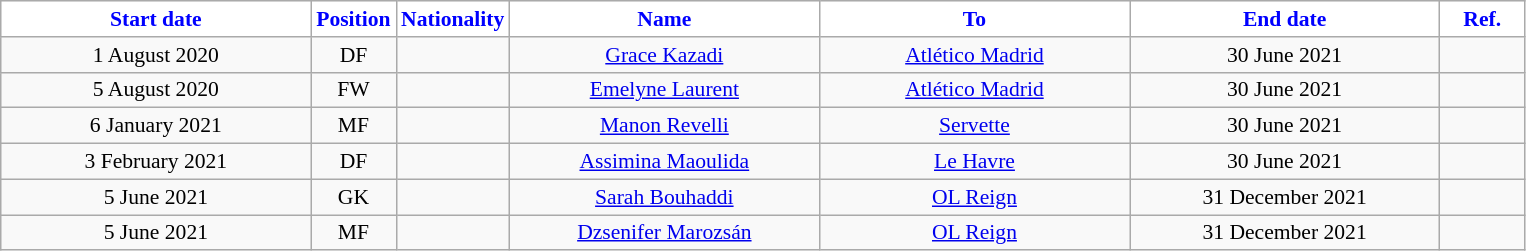<table class="wikitable" style="text-align:center; font-size:90%; ">
<tr>
<th style="background:#FFFFFF; color:blue; width:200px;">Start date</th>
<th style="background:#FFFFFF; color:blue; width:50px;">Position</th>
<th style="background:#FFFFFF; color:blue; width:50px;">Nationality</th>
<th style="background:#FFFFFF; color:blue; width:200px;">Name</th>
<th style="background:#FFFFFF; color:blue; width:200px;">To</th>
<th style="background:#FFFFFF; color:blue; width:200px;">End date</th>
<th style="background:#FFFFFF; color:blue; width:50px;">Ref.</th>
</tr>
<tr>
<td>1 August 2020</td>
<td>DF</td>
<td></td>
<td><a href='#'>Grace Kazadi</a></td>
<td><a href='#'>Atlético Madrid</a></td>
<td>30 June 2021</td>
<td></td>
</tr>
<tr>
<td>5 August 2020</td>
<td>FW</td>
<td></td>
<td><a href='#'>Emelyne Laurent</a></td>
<td><a href='#'>Atlético Madrid</a></td>
<td>30 June 2021</td>
<td></td>
</tr>
<tr>
<td>6 January 2021</td>
<td>MF</td>
<td></td>
<td><a href='#'>Manon Revelli</a></td>
<td><a href='#'>Servette</a></td>
<td>30 June 2021</td>
<td></td>
</tr>
<tr>
<td>3 February 2021</td>
<td>DF</td>
<td></td>
<td><a href='#'>Assimina Maoulida</a></td>
<td><a href='#'>Le Havre</a></td>
<td>30 June 2021</td>
<td></td>
</tr>
<tr>
<td>5 June 2021</td>
<td>GK</td>
<td></td>
<td><a href='#'>Sarah Bouhaddi</a></td>
<td><a href='#'>OL Reign</a></td>
<td>31 December 2021</td>
<td></td>
</tr>
<tr>
<td>5 June 2021</td>
<td>MF</td>
<td></td>
<td><a href='#'>Dzsenifer Marozsán</a></td>
<td><a href='#'>OL Reign</a></td>
<td>31 December 2021</td>
<td></td>
</tr>
</table>
